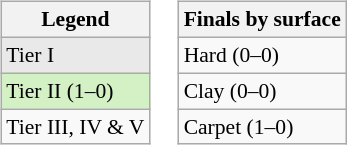<table>
<tr valign=top>
<td><br><table class=wikitable style="font-size:90%">
<tr>
<th>Legend</th>
</tr>
<tr>
<td bgcolor=#E9E9E9>Tier I</td>
</tr>
<tr>
<td bgcolor=#D4F1C5>Tier II (1–0)</td>
</tr>
<tr>
<td>Tier III, IV & V</td>
</tr>
</table>
</td>
<td><br><table class=wikitable style="font-size:90%">
<tr>
<th>Finals by surface</th>
</tr>
<tr>
<td>Hard (0–0)</td>
</tr>
<tr>
<td>Clay (0–0)</td>
</tr>
<tr>
<td>Carpet (1–0)</td>
</tr>
</table>
</td>
</tr>
</table>
